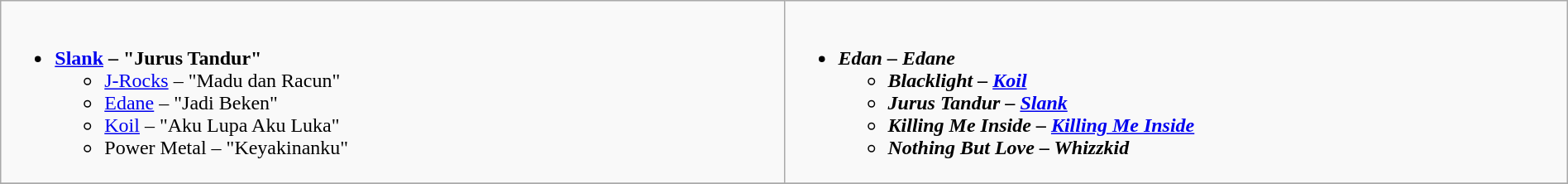<table class=wikitable style="width:100%;">
<tr>
<td valign="top" width="50%"><br><ul><li><strong><a href='#'>Slank</a> – "Jurus Tandur"</strong><ul><li><a href='#'>J-Rocks</a> – "Madu dan Racun"</li><li><a href='#'>Edane</a> – "Jadi Beken"</li><li><a href='#'>Koil</a> – "Aku Lupa Aku Luka"</li><li>Power Metal – "Keyakinanku"</li></ul></li></ul></td>
<td valign="top" width="50%"><br><ul><li><strong><em>Edan<em> – Edane<strong><ul><li></em>Blacklight<em> – <a href='#'>Koil</a></li><li></em>Jurus Tandur<em> – <a href='#'>Slank</a></li><li></em>Killing Me Inside<em> – <a href='#'>Killing Me Inside</a></li><li></em>Nothing But Love<em> – Whizzkid</li></ul></li></ul></td>
</tr>
<tr>
</tr>
</table>
